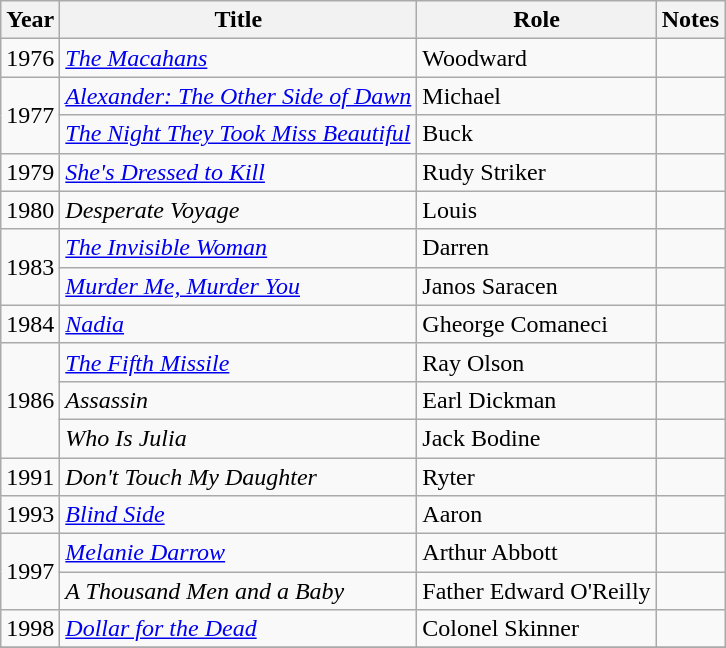<table class="wikitable sortable">
<tr>
<th>Year</th>
<th>Title</th>
<th>Role</th>
<th>Notes</th>
</tr>
<tr>
<td>1976</td>
<td><em><a href='#'>The Macahans</a></em></td>
<td>Woodward</td>
<td></td>
</tr>
<tr>
<td rowspan="2">1977</td>
<td><em><a href='#'>Alexander: The Other Side of Dawn</a></em></td>
<td>Michael</td>
<td></td>
</tr>
<tr>
<td><em><a href='#'>The Night They Took Miss Beautiful</a></em></td>
<td>Buck</td>
<td></td>
</tr>
<tr>
<td>1979</td>
<td><em><a href='#'>She's Dressed to Kill</a></em></td>
<td>Rudy Striker</td>
<td></td>
</tr>
<tr>
<td>1980</td>
<td><em>Desperate Voyage</em></td>
<td>Louis</td>
<td></td>
</tr>
<tr>
<td rowspan="2">1983</td>
<td><em><a href='#'>The Invisible Woman</a></em></td>
<td>Darren</td>
<td></td>
</tr>
<tr>
<td><em><a href='#'>Murder Me, Murder You</a></em></td>
<td>Janos Saracen</td>
<td></td>
</tr>
<tr>
<td>1984</td>
<td><em><a href='#'>Nadia</a></em></td>
<td>Gheorge Comaneci</td>
<td></td>
</tr>
<tr>
<td rowspan="3">1986</td>
<td><em><a href='#'>The Fifth Missile</a></em></td>
<td>Ray Olson</td>
<td></td>
</tr>
<tr>
<td><em>Assassin</em></td>
<td>Earl Dickman</td>
<td></td>
</tr>
<tr>
<td><em>Who Is Julia</em></td>
<td>Jack Bodine</td>
<td></td>
</tr>
<tr>
<td>1991</td>
<td><em>Don't Touch My Daughter</em></td>
<td>Ryter</td>
<td></td>
</tr>
<tr>
<td>1993</td>
<td><em><a href='#'>Blind Side</a></em></td>
<td>Aaron</td>
<td></td>
</tr>
<tr>
<td rowspan="2">1997</td>
<td><em><a href='#'>Melanie Darrow</a></em></td>
<td>Arthur Abbott</td>
<td></td>
</tr>
<tr>
<td><em>A Thousand Men and a Baby</em></td>
<td>Father Edward O'Reilly</td>
<td></td>
</tr>
<tr>
<td>1998</td>
<td><em><a href='#'>Dollar for the Dead</a></em></td>
<td>Colonel Skinner</td>
<td></td>
</tr>
<tr>
</tr>
</table>
